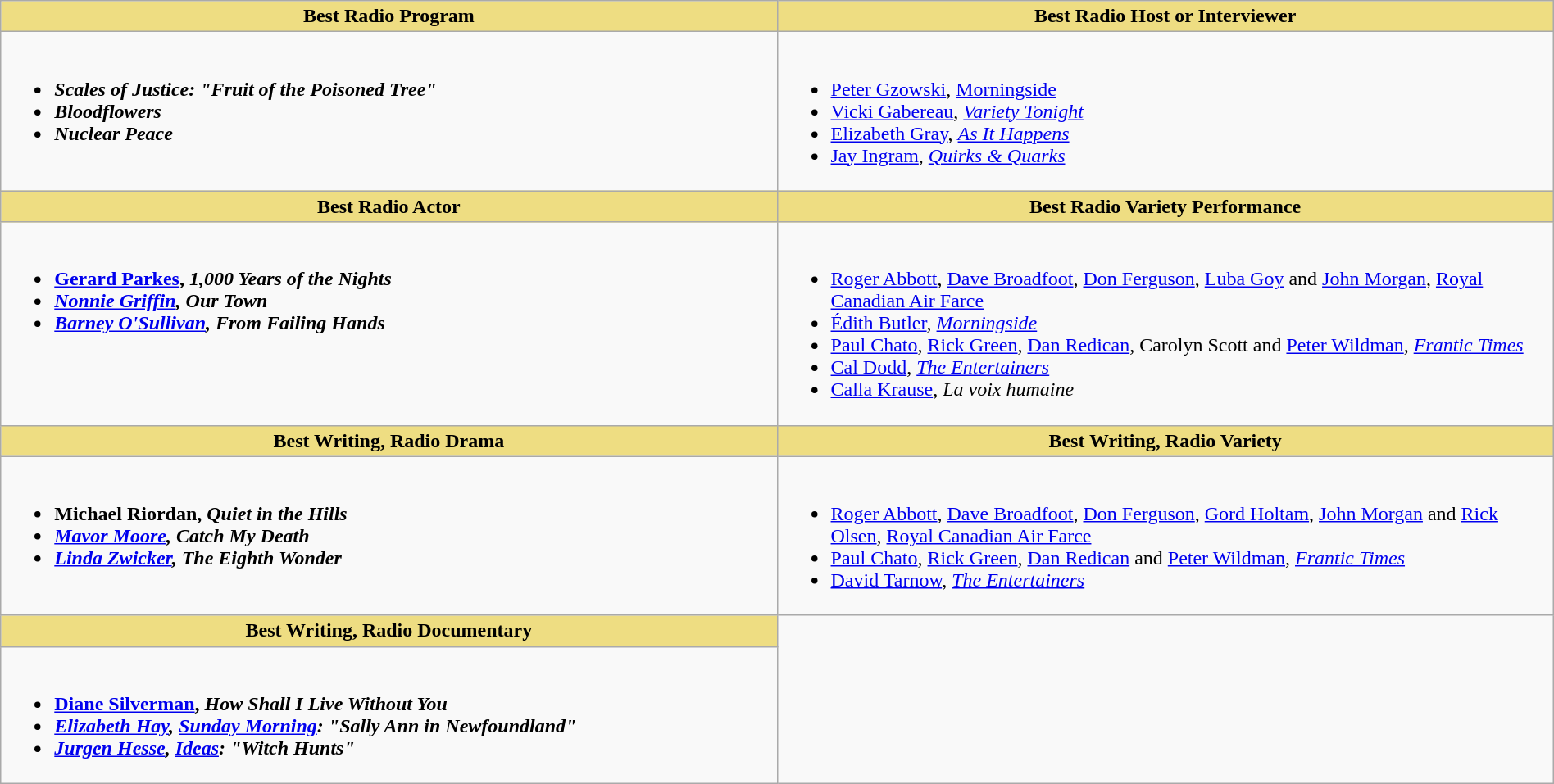<table class=wikitable width="100%">
<tr>
<th style="background:#EEDD82; width:50%">Best Radio Program</th>
<th style="background:#EEDD82; width:50%">Best Radio Host or Interviewer</th>
</tr>
<tr>
<td valign="top"><br><ul><li> <strong><em>Scales of Justice<em>: "Fruit of the Poisoned Tree"<strong></li><li></em>Bloodflowers<em></li><li></em>Nuclear Peace<em></li></ul></td>
<td valign="top"><br><ul><li> </strong><a href='#'>Peter Gzowski</a>, </em><a href='#'>Morningside</a></em></strong></li><li><a href='#'>Vicki Gabereau</a>, <em><a href='#'>Variety Tonight</a></em></li><li><a href='#'>Elizabeth Gray</a>, <em><a href='#'>As It Happens</a></em></li><li><a href='#'>Jay Ingram</a>, <em><a href='#'>Quirks & Quarks</a></em></li></ul></td>
</tr>
<tr>
<th style="background:#EEDD82; width:50%">Best Radio Actor</th>
<th style="background:#EEDD82; width:50%">Best Radio Variety Performance</th>
</tr>
<tr>
<td valign="top"><br><ul><li> <strong><a href='#'>Gerard Parkes</a>, <em>1,000 Years of the Nights<strong><em></li><li><a href='#'>Nonnie Griffin</a>, </em>Our Town<em></li><li><a href='#'>Barney O'Sullivan</a>, </em>From Failing Hands<em></li></ul></td>
<td valign="top"><br><ul><li> </strong><a href='#'>Roger Abbott</a>, <a href='#'>Dave Broadfoot</a>, <a href='#'>Don Ferguson</a>, <a href='#'>Luba Goy</a> and <a href='#'>John Morgan</a>, </em><a href='#'>Royal Canadian Air Farce</a></em></strong></li><li><a href='#'>Édith Butler</a>, <em><a href='#'>Morningside</a></em></li><li><a href='#'>Paul Chato</a>, <a href='#'>Rick Green</a>, <a href='#'>Dan Redican</a>, Carolyn Scott and <a href='#'>Peter Wildman</a>, <em><a href='#'>Frantic Times</a></em></li><li><a href='#'>Cal Dodd</a>, <em><a href='#'>The Entertainers</a></em></li><li><a href='#'>Calla Krause</a>, <em>La voix humaine</em></li></ul></td>
</tr>
<tr>
<th style="background:#EEDD82; width:50%">Best Writing, Radio Drama</th>
<th style="background:#EEDD82; width:50%">Best Writing, Radio Variety</th>
</tr>
<tr>
<td valign="top"><br><ul><li> <strong>Michael Riordan, <em>Quiet in the Hills<strong><em></li><li><a href='#'>Mavor Moore</a>, </em>Catch My Death<em></li><li><a href='#'>Linda Zwicker</a>, </em>The Eighth Wonder<em></li></ul></td>
<td valign="top"><br><ul><li> </strong><a href='#'>Roger Abbott</a>, <a href='#'>Dave Broadfoot</a>, <a href='#'>Don Ferguson</a>, <a href='#'>Gord Holtam</a>, <a href='#'>John Morgan</a> and <a href='#'>Rick Olsen</a>, </em><a href='#'>Royal Canadian Air Farce</a></em></strong></li><li><a href='#'>Paul Chato</a>, <a href='#'>Rick Green</a>, <a href='#'>Dan Redican</a> and <a href='#'>Peter Wildman</a>, <em><a href='#'>Frantic Times</a></em></li><li><a href='#'>David Tarnow</a>, <em><a href='#'>The Entertainers</a></em></li></ul></td>
</tr>
<tr>
<th style="background:#EEDD82; width:50%">Best Writing, Radio Documentary</th>
</tr>
<tr>
<td valign="top"><br><ul><li> <strong><a href='#'>Diane Silverman</a>, <em>How Shall I Live Without You<strong><em></li><li><a href='#'>Elizabeth Hay</a>, </em><a href='#'>Sunday Morning</a><em>: "Sally Ann in Newfoundland"</li><li><a href='#'>Jurgen Hesse</a>, </em><a href='#'>Ideas</a><em>: "Witch Hunts"</li></ul></td>
</tr>
</table>
